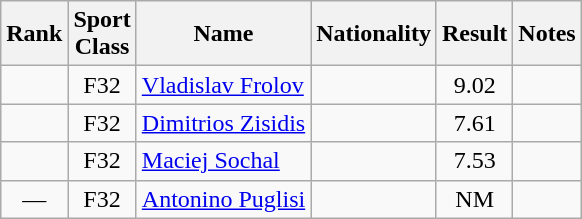<table class="wikitable sortable" style="text-align:center">
<tr>
<th>Rank</th>
<th>Sport<br>Class</th>
<th>Name</th>
<th>Nationality</th>
<th>Result</th>
<th>Notes</th>
</tr>
<tr>
<td></td>
<td>F32</td>
<td align=left><a href='#'>Vladislav Frolov</a></td>
<td align=left></td>
<td>9.02</td>
<td></td>
</tr>
<tr>
<td></td>
<td>F32</td>
<td align=left><a href='#'>Dimitrios Zisidis</a></td>
<td align=left></td>
<td>7.61</td>
<td></td>
</tr>
<tr>
<td></td>
<td>F32</td>
<td align=left><a href='#'>Maciej Sochal</a></td>
<td align=left></td>
<td>7.53</td>
<td></td>
</tr>
<tr>
<td>—</td>
<td>F32</td>
<td align=left><a href='#'>Antonino Puglisi</a></td>
<td align=left></td>
<td>NM</td>
<td></td>
</tr>
</table>
